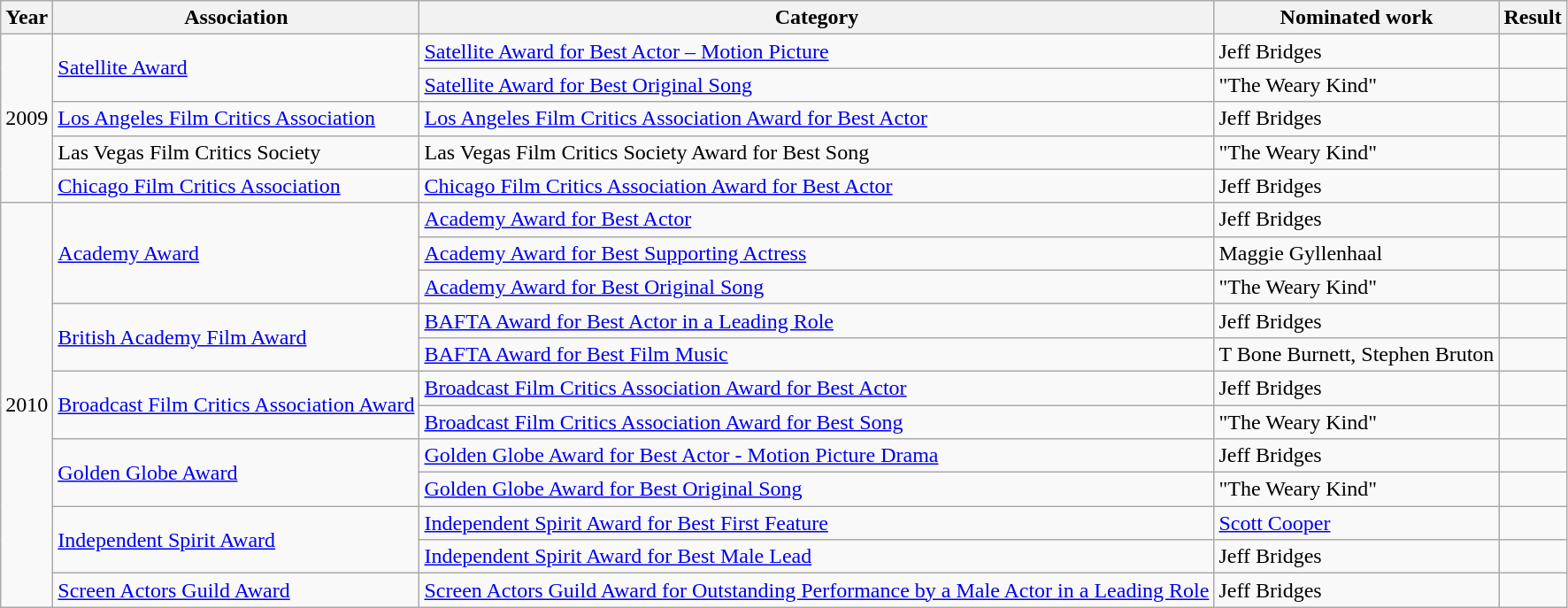<table class="wikitable">
<tr>
<th>Year</th>
<th>Association</th>
<th>Category</th>
<th>Nominated work</th>
<th>Result</th>
</tr>
<tr>
<td rowspan="5">2009</td>
<td rowspan="2"><a href='#'>Satellite Award</a></td>
<td><a href='#'>Satellite Award for Best Actor – Motion Picture</a></td>
<td>Jeff Bridges</td>
<td></td>
</tr>
<tr>
<td><a href='#'>Satellite Award for Best Original Song</a></td>
<td>"The Weary Kind"</td>
<td></td>
</tr>
<tr>
<td><a href='#'>Los Angeles Film Critics Association</a></td>
<td><a href='#'>Los Angeles Film Critics Association Award for Best Actor</a></td>
<td>Jeff Bridges</td>
<td></td>
</tr>
<tr>
<td>Las Vegas Film Critics Society</td>
<td>Las Vegas Film Critics Society Award for Best Song</td>
<td>"The Weary Kind"</td>
<td></td>
</tr>
<tr>
<td><a href='#'>Chicago Film Critics Association</a></td>
<td><a href='#'>Chicago Film Critics Association Award for Best Actor</a></td>
<td>Jeff Bridges</td>
<td></td>
</tr>
<tr>
<td rowspan="12">2010</td>
<td rowspan="3"><a href='#'>Academy Award</a></td>
<td><a href='#'>Academy Award for Best Actor</a></td>
<td>Jeff Bridges</td>
<td></td>
</tr>
<tr>
<td><a href='#'>Academy Award for Best Supporting Actress</a></td>
<td>Maggie Gyllenhaal</td>
<td></td>
</tr>
<tr>
<td><a href='#'>Academy Award for Best Original Song</a></td>
<td>"The Weary Kind"</td>
<td></td>
</tr>
<tr>
<td rowspan="2"><a href='#'>British Academy Film Award</a></td>
<td><a href='#'>BAFTA Award for Best Actor in a Leading Role</a></td>
<td>Jeff Bridges</td>
<td></td>
</tr>
<tr>
<td><a href='#'>BAFTA Award for Best Film Music</a></td>
<td>T Bone Burnett, Stephen Bruton</td>
<td></td>
</tr>
<tr>
<td rowspan="2"><a href='#'>Broadcast Film Critics Association Award</a></td>
<td><a href='#'>Broadcast Film Critics Association Award for Best Actor</a></td>
<td>Jeff Bridges</td>
<td></td>
</tr>
<tr>
<td><a href='#'>Broadcast Film Critics Association Award for Best Song</a></td>
<td>"The Weary Kind"</td>
<td></td>
</tr>
<tr>
<td rowspan="2"><a href='#'>Golden Globe Award</a></td>
<td><a href='#'>Golden Globe Award for Best Actor - Motion Picture Drama</a></td>
<td>Jeff Bridges</td>
<td></td>
</tr>
<tr>
<td><a href='#'>Golden Globe Award for Best Original Song</a></td>
<td>"The Weary Kind"</td>
<td></td>
</tr>
<tr>
<td rowspan="2"><a href='#'>Independent Spirit Award</a></td>
<td><a href='#'>Independent Spirit Award for Best First Feature</a></td>
<td><a href='#'>Scott Cooper</a></td>
<td></td>
</tr>
<tr>
<td><a href='#'>Independent Spirit Award for Best Male Lead</a></td>
<td>Jeff Bridges</td>
<td></td>
</tr>
<tr>
<td><a href='#'>Screen Actors Guild Award</a></td>
<td><a href='#'>Screen Actors Guild Award for Outstanding Performance by a Male Actor in a Leading Role</a></td>
<td>Jeff Bridges</td>
<td></td>
</tr>
</table>
